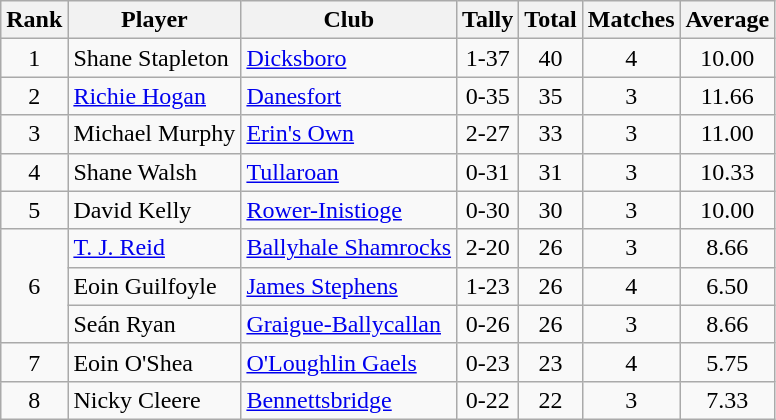<table class="wikitable">
<tr>
<th>Rank</th>
<th>Player</th>
<th>Club</th>
<th>Tally</th>
<th>Total</th>
<th>Matches</th>
<th>Average</th>
</tr>
<tr>
<td rowspan="1" style="text-align:center;">1</td>
<td>Shane Stapleton</td>
<td><a href='#'>Dicksboro</a></td>
<td align=center>1-37</td>
<td align=center>40</td>
<td align=center>4</td>
<td align=center>10.00</td>
</tr>
<tr>
<td rowspan="1" style="text-align:center;">2</td>
<td><a href='#'>Richie Hogan</a></td>
<td><a href='#'>Danesfort</a></td>
<td align=center>0-35</td>
<td align=center>35</td>
<td align=center>3</td>
<td align=center>11.66</td>
</tr>
<tr>
<td rowspan="1" style="text-align:center;">3</td>
<td>Michael Murphy</td>
<td><a href='#'>Erin's Own</a></td>
<td align=center>2-27</td>
<td align=center>33</td>
<td align=center>3</td>
<td align=center>11.00</td>
</tr>
<tr>
<td rowspan="1" style="text-align:center;">4</td>
<td>Shane Walsh</td>
<td><a href='#'>Tullaroan</a></td>
<td align=center>0-31</td>
<td align=center>31</td>
<td align=center>3</td>
<td align=center>10.33</td>
</tr>
<tr>
<td rowspan="1" style="text-align:center;">5</td>
<td>David Kelly</td>
<td><a href='#'>Rower-Inistioge</a></td>
<td align=center>0-30</td>
<td align=center>30</td>
<td align=center>3</td>
<td align=center>10.00</td>
</tr>
<tr>
<td rowspan="3" style="text-align:center;">6</td>
<td><a href='#'>T. J. Reid</a></td>
<td><a href='#'>Ballyhale Shamrocks</a></td>
<td align=center>2-20</td>
<td align=center>26</td>
<td align=center>3</td>
<td align=center>8.66</td>
</tr>
<tr>
<td>Eoin Guilfoyle</td>
<td><a href='#'>James Stephens</a></td>
<td align=center>1-23</td>
<td align=center>26</td>
<td align=center>4</td>
<td align=center>6.50</td>
</tr>
<tr>
<td>Seán Ryan</td>
<td><a href='#'>Graigue-Ballycallan</a></td>
<td align=center>0-26</td>
<td align=center>26</td>
<td align=center>3</td>
<td align=center>8.66</td>
</tr>
<tr>
<td rowspan="1" style="text-align:center;">7</td>
<td>Eoin O'Shea</td>
<td><a href='#'>O'Loughlin Gaels</a></td>
<td align=center>0-23</td>
<td align=center>23</td>
<td align=center>4</td>
<td align=center>5.75</td>
</tr>
<tr>
<td rowspan="1" style="text-align:center;">8</td>
<td>Nicky Cleere</td>
<td><a href='#'>Bennettsbridge</a></td>
<td align=center>0-22</td>
<td align=center>22</td>
<td align=center>3</td>
<td align=center>7.33</td>
</tr>
</table>
